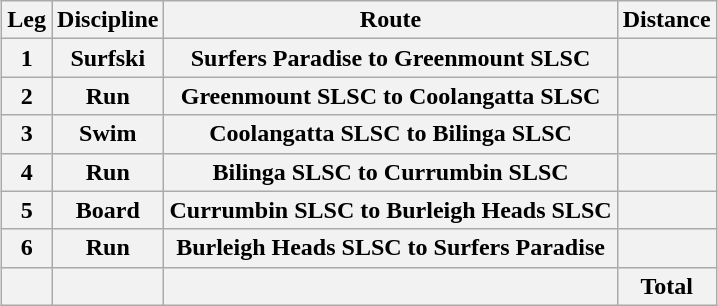<table class="wikitable" style="margin: 1em auto 1em auto">
<tr>
<th>Leg</th>
<th>Discipline</th>
<th>Route</th>
<th>Distance</th>
</tr>
<tr>
<th>1</th>
<th>Surfski</th>
<th>Surfers Paradise to Greenmount SLSC</th>
<th></th>
</tr>
<tr>
<th>2</th>
<th>Run</th>
<th>Greenmount SLSC to Coolangatta SLSC</th>
<th></th>
</tr>
<tr>
<th>3</th>
<th>Swim</th>
<th>Coolangatta SLSC to Bilinga SLSC</th>
<th></th>
</tr>
<tr>
<th>4</th>
<th>Run</th>
<th>Bilinga SLSC to Currumbin SLSC</th>
<th></th>
</tr>
<tr>
<th>5</th>
<th>Board</th>
<th>Currumbin SLSC to Burleigh Heads SLSC</th>
<th></th>
</tr>
<tr>
<th>6</th>
<th>Run</th>
<th>Burleigh Heads SLSC to Surfers Paradise</th>
<th></th>
</tr>
<tr>
<th></th>
<th></th>
<th></th>
<th>Total </th>
</tr>
</table>
